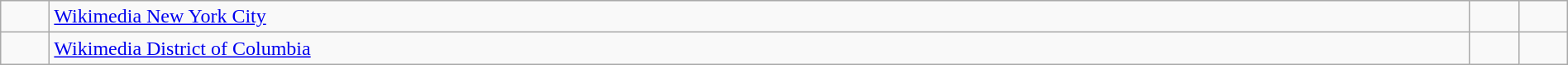<table class="wikitable sortable" style="width: 100%">
<tr>
<td></td>
<td><a href='#'>Wikimedia New York City</a></td>
<td></td>
<td></td>
</tr>
<tr>
<td></td>
<td><a href='#'>Wikimedia District of Columbia</a></td>
<td></td>
<td></td>
</tr>
</table>
